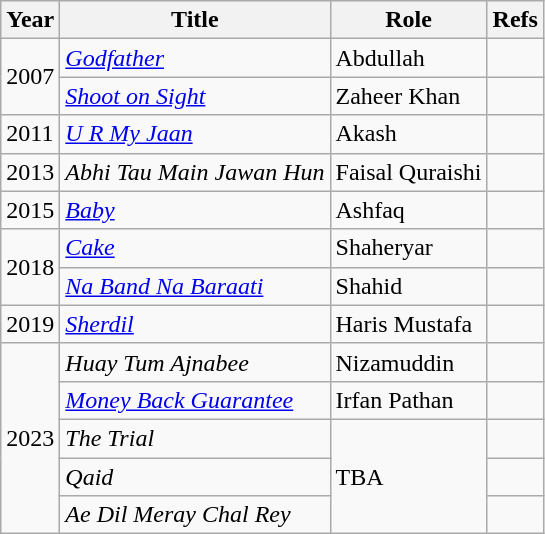<table class="wikitable">
<tr>
<th>Year</th>
<th>Title</th>
<th>Role</th>
<th>Refs</th>
</tr>
<tr>
<td rowspan="2">2007</td>
<td><em><a href='#'>Godfather</a></em></td>
<td>Abdullah</td>
<td></td>
</tr>
<tr>
<td><em><a href='#'>Shoot on Sight</a></em></td>
<td>Zaheer Khan</td>
<td></td>
</tr>
<tr>
<td>2011</td>
<td><em><a href='#'>U R My Jaan</a></em></td>
<td>Akash</td>
<td></td>
</tr>
<tr>
<td>2013</td>
<td><em>Abhi Tau Main Jawan Hun</em></td>
<td>Faisal Quraishi</td>
<td></td>
</tr>
<tr>
<td>2015</td>
<td><em><a href='#'>Baby</a></em></td>
<td>Ashfaq</td>
<td></td>
</tr>
<tr>
<td rowspan="2">2018</td>
<td><em><a href='#'>Cake</a></em></td>
<td>Shaheryar</td>
<td></td>
</tr>
<tr>
<td><em><a href='#'>Na Band Na Baraati</a></em></td>
<td>Shahid</td>
<td></td>
</tr>
<tr>
<td>2019</td>
<td><em><a href='#'>Sherdil</a></em></td>
<td>Haris Mustafa</td>
<td></td>
</tr>
<tr>
<td rowspan="5">2023</td>
<td><em>Huay Tum Ajnabee</em></td>
<td>Nizamuddin</td>
<td></td>
</tr>
<tr>
<td><em><a href='#'>Money Back Guarantee</a></em></td>
<td>Irfan Pathan</td>
<td></td>
</tr>
<tr>
<td><em>The Trial</em></td>
<td rowspan="3">TBA</td>
<td></td>
</tr>
<tr>
<td><em>Qaid</em></td>
<td></td>
</tr>
<tr>
<td><em>Ae Dil Meray Chal Rey</em></td>
<td></td>
</tr>
</table>
